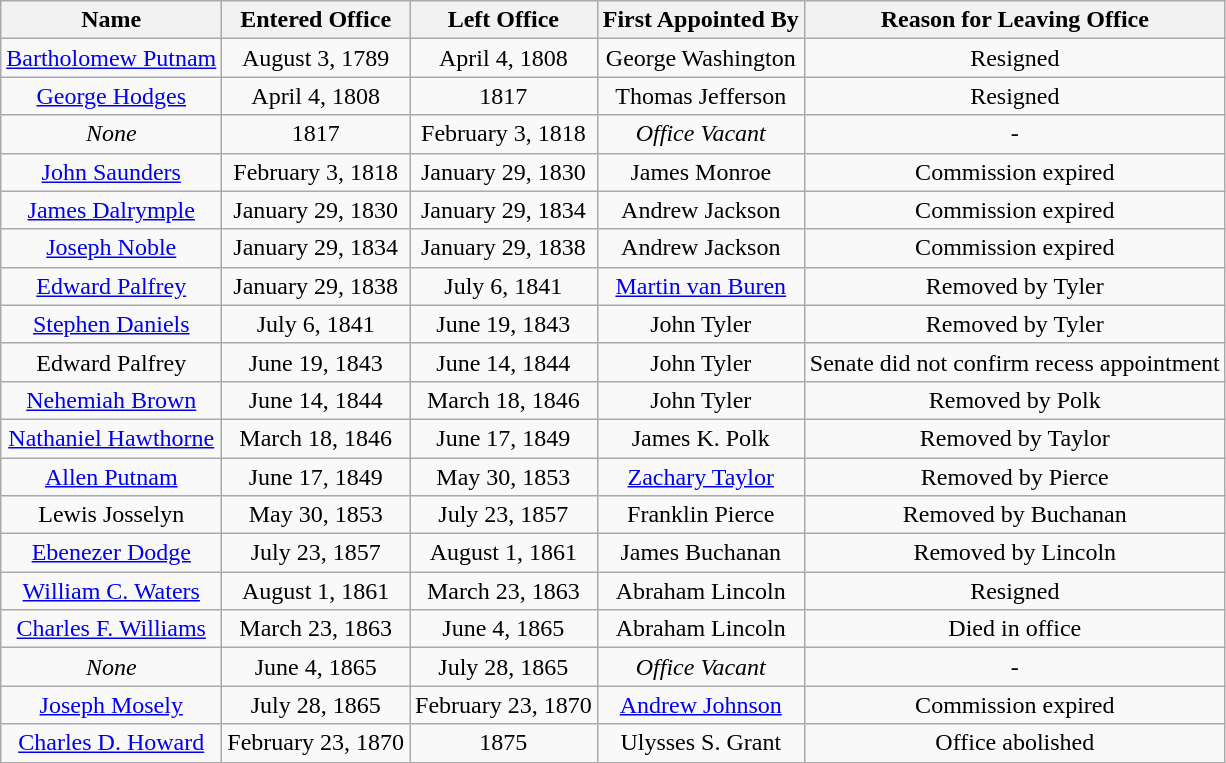<table class="wikitable" style="text-align: center;">
<tr>
<th>Name</th>
<th>Entered Office</th>
<th>Left Office</th>
<th>First Appointed By</th>
<th>Reason for Leaving Office</th>
</tr>
<tr>
<td><a href='#'>Bartholomew Putnam</a></td>
<td>August 3, 1789</td>
<td>April 4, 1808</td>
<td>George Washington</td>
<td>Resigned</td>
</tr>
<tr>
<td><a href='#'>George Hodges</a></td>
<td>April 4, 1808</td>
<td>1817</td>
<td>Thomas Jefferson</td>
<td>Resigned</td>
</tr>
<tr>
<td><em>None</em></td>
<td>1817</td>
<td>February 3, 1818</td>
<td><em>Office Vacant</em></td>
<td>-</td>
</tr>
<tr>
<td><a href='#'>John Saunders</a></td>
<td>February 3, 1818</td>
<td>January 29, 1830</td>
<td>James Monroe</td>
<td>Commission expired</td>
</tr>
<tr>
<td><a href='#'>James Dalrymple</a></td>
<td>January 29, 1830</td>
<td>January 29, 1834</td>
<td>Andrew Jackson</td>
<td>Commission expired</td>
</tr>
<tr>
<td><a href='#'>Joseph Noble</a></td>
<td>January 29, 1834</td>
<td>January 29, 1838</td>
<td>Andrew Jackson</td>
<td>Commission expired</td>
</tr>
<tr>
<td><a href='#'>Edward Palfrey</a></td>
<td>January 29, 1838</td>
<td>July 6, 1841</td>
<td><a href='#'>Martin van Buren</a></td>
<td>Removed by Tyler</td>
</tr>
<tr>
<td><a href='#'>Stephen Daniels</a></td>
<td>July 6, 1841</td>
<td>June 19, 1843</td>
<td>John Tyler</td>
<td>Removed by Tyler</td>
</tr>
<tr>
<td>Edward Palfrey</td>
<td>June 19, 1843</td>
<td>June 14, 1844</td>
<td>John Tyler</td>
<td>Senate did not confirm recess appointment</td>
</tr>
<tr>
<td><a href='#'>Nehemiah Brown</a></td>
<td>June 14, 1844</td>
<td>March 18, 1846</td>
<td>John Tyler</td>
<td>Removed by Polk</td>
</tr>
<tr>
<td><a href='#'>Nathaniel Hawthorne</a></td>
<td>March 18, 1846</td>
<td>June 17, 1849</td>
<td>James K. Polk</td>
<td>Removed by Taylor</td>
</tr>
<tr>
<td><a href='#'>Allen Putnam</a></td>
<td>June 17, 1849</td>
<td>May 30, 1853</td>
<td><a href='#'>Zachary Taylor</a></td>
<td>Removed by Pierce</td>
</tr>
<tr>
<td>Lewis Josselyn</td>
<td>May 30, 1853</td>
<td>July 23, 1857</td>
<td>Franklin Pierce</td>
<td>Removed by Buchanan</td>
</tr>
<tr>
<td><a href='#'>Ebenezer Dodge</a></td>
<td>July 23, 1857</td>
<td>August 1, 1861</td>
<td>James Buchanan</td>
<td>Removed by Lincoln</td>
</tr>
<tr>
<td><a href='#'>William C. Waters</a></td>
<td>August 1, 1861</td>
<td>March 23, 1863</td>
<td>Abraham Lincoln</td>
<td>Resigned</td>
</tr>
<tr>
<td><a href='#'>Charles F. Williams</a></td>
<td>March 23, 1863</td>
<td>June 4, 1865</td>
<td>Abraham Lincoln</td>
<td>Died in office</td>
</tr>
<tr>
<td><em>None</em></td>
<td>June 4, 1865</td>
<td>July 28, 1865</td>
<td><em>Office Vacant</em></td>
<td>-</td>
</tr>
<tr>
<td><a href='#'>Joseph Mosely</a></td>
<td>July 28, 1865</td>
<td>February 23, 1870</td>
<td><a href='#'>Andrew Johnson</a></td>
<td>Commission expired</td>
</tr>
<tr>
<td><a href='#'>Charles D. Howard</a></td>
<td>February 23, 1870</td>
<td>1875</td>
<td>Ulysses S. Grant</td>
<td>Office abolished</td>
</tr>
</table>
